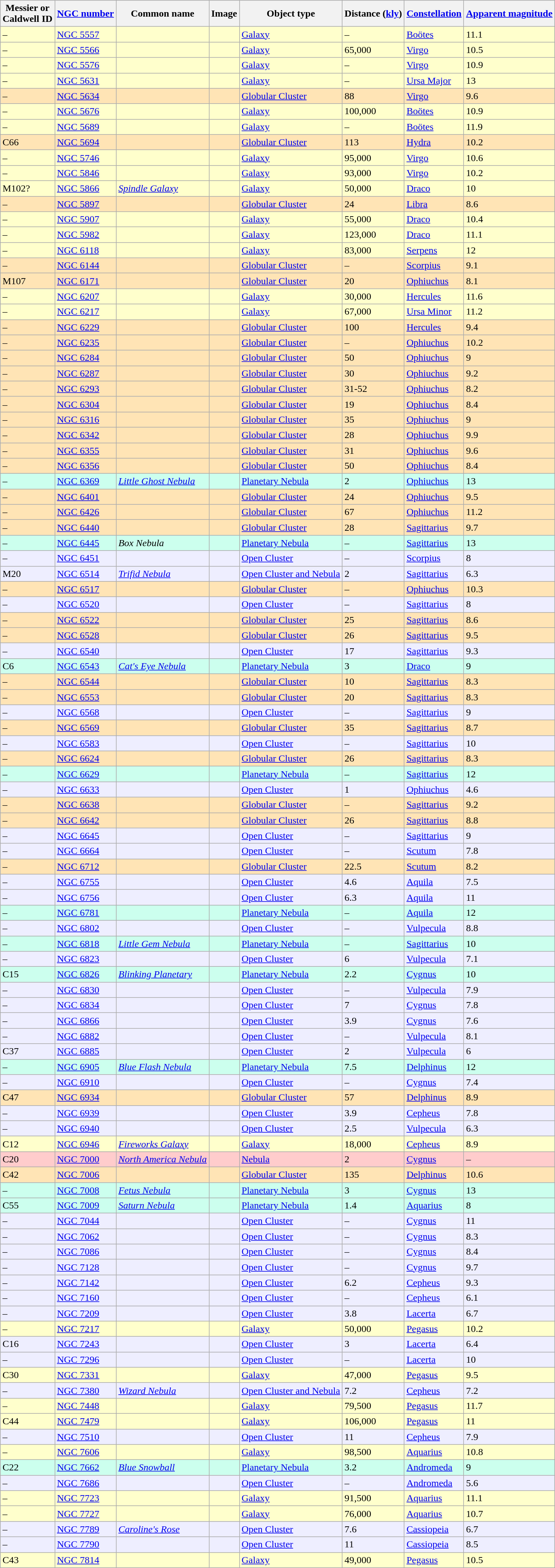<table class="wikitable sortable">
<tr>
<th>Messier or <br>Caldwell ID</th>
<th><a href='#'>NGC number</a></th>
<th>Common name</th>
<th class="unsortable">Image</th>
<th>Object type</th>
<th>Distance (<a href='#'>kly</a>)</th>
<th><a href='#'>Constellation</a></th>
<th><a href='#'>Apparent magnitude</a></th>
</tr>
<tr style="background:#ffffcc;">
<td>–</td>
<td><a href='#'>NGC 5557</a></td>
<td> </td>
<td style="text-align:center;"></td>
<td><a href='#'>Galaxy</a></td>
<td>–</td>
<td><a href='#'>Boötes</a></td>
<td>11.1</td>
</tr>
<tr style="background:#ffffcc;">
<td>–</td>
<td><a href='#'>NGC 5566</a></td>
<td> </td>
<td style="text-align:center;"></td>
<td><a href='#'>Galaxy</a></td>
<td>65,000</td>
<td><a href='#'>Virgo</a></td>
<td>10.5</td>
</tr>
<tr style="background:#ffffcc;">
<td>–</td>
<td><a href='#'>NGC 5576</a></td>
<td> </td>
<td style="text-align:center;"></td>
<td><a href='#'>Galaxy</a></td>
<td>–</td>
<td><a href='#'>Virgo</a></td>
<td>10.9</td>
</tr>
<tr style="background:#ffffcc;">
<td>–</td>
<td><a href='#'>NGC 5631</a></td>
<td> </td>
<td style="text-align:center;"></td>
<td><a href='#'>Galaxy</a></td>
<td>–</td>
<td><a href='#'>Ursa Major</a></td>
<td>13</td>
</tr>
<tr style="background:#ffe4b5;">
<td>–</td>
<td><a href='#'>NGC 5634</a></td>
<td> </td>
<td style="text-align:center;"></td>
<td><a href='#'>Globular Cluster</a></td>
<td>88</td>
<td><a href='#'>Virgo</a></td>
<td>9.6</td>
</tr>
<tr style="background:#ffffcc;">
<td>–</td>
<td><a href='#'>NGC 5676</a></td>
<td> </td>
<td style="text-align:center;"></td>
<td><a href='#'>Galaxy</a></td>
<td>100,000</td>
<td><a href='#'>Boötes</a></td>
<td>10.9</td>
</tr>
<tr style="background:#ffffcc;">
<td>–</td>
<td><a href='#'>NGC 5689</a></td>
<td> </td>
<td style="text-align:center;"></td>
<td><a href='#'>Galaxy</a></td>
<td>–</td>
<td><a href='#'>Boötes</a></td>
<td>11.9</td>
</tr>
<tr style="background:#ffe4b5;">
<td>C66</td>
<td><a href='#'>NGC 5694</a></td>
<td> </td>
<td style="text-align:center;"></td>
<td><a href='#'>Globular Cluster</a></td>
<td>113</td>
<td><a href='#'>Hydra</a></td>
<td>10.2</td>
</tr>
<tr style="background:#ffffcc;">
<td>–</td>
<td><a href='#'>NGC 5746</a></td>
<td> </td>
<td style="text-align:center;"></td>
<td><a href='#'>Galaxy</a></td>
<td>95,000</td>
<td><a href='#'>Virgo</a></td>
<td>10.6</td>
</tr>
<tr style="background:#ffffcc;">
<td>–</td>
<td><a href='#'>NGC 5846</a></td>
<td> </td>
<td style="text-align:center;"></td>
<td><a href='#'>Galaxy</a></td>
<td>93,000</td>
<td><a href='#'>Virgo</a></td>
<td>10.2</td>
</tr>
<tr style="background:#ffffcc;">
<td>M102?</td>
<td><a href='#'>NGC 5866</a></td>
<td><em><a href='#'>Spindle Galaxy</a></em></td>
<td style="text-align:center;"></td>
<td><a href='#'>Galaxy</a></td>
<td>50,000</td>
<td><a href='#'>Draco</a></td>
<td>10</td>
</tr>
<tr style="background:#ffe4b5;">
<td>–</td>
<td><a href='#'>NGC 5897</a></td>
<td> </td>
<td style="text-align:center;"></td>
<td><a href='#'>Globular Cluster</a></td>
<td>24</td>
<td><a href='#'>Libra</a></td>
<td>8.6</td>
</tr>
<tr style="background:#ffffcc;">
<td>–</td>
<td><a href='#'>NGC 5907</a></td>
<td> </td>
<td style="text-align:center;"></td>
<td><a href='#'>Galaxy</a></td>
<td>55,000</td>
<td><a href='#'>Draco</a></td>
<td>10.4</td>
</tr>
<tr style="background:#ffffcc;">
<td>–</td>
<td><a href='#'>NGC 5982</a></td>
<td> </td>
<td style="text-align:center;"></td>
<td><a href='#'>Galaxy</a></td>
<td>123,000</td>
<td><a href='#'>Draco</a></td>
<td>11.1</td>
</tr>
<tr style="background:#ffffcc;">
<td>–</td>
<td><a href='#'>NGC 6118</a></td>
<td> </td>
<td style="text-align:center;"></td>
<td><a href='#'>Galaxy</a></td>
<td>83,000</td>
<td><a href='#'>Serpens</a></td>
<td>12</td>
</tr>
<tr style="background:#ffe4b5;">
<td>–</td>
<td><a href='#'>NGC 6144</a></td>
<td> </td>
<td style="text-align:center;"></td>
<td><a href='#'>Globular Cluster</a></td>
<td>–</td>
<td><a href='#'>Scorpius</a></td>
<td>9.1</td>
</tr>
<tr style="background:#ffe4b5;">
<td>M107</td>
<td><a href='#'>NGC 6171</a></td>
<td> </td>
<td style="text-align:center;"></td>
<td><a href='#'>Globular Cluster</a></td>
<td>20</td>
<td><a href='#'>Ophiuchus</a></td>
<td>8.1</td>
</tr>
<tr style="background:#ffffcc;">
<td>–</td>
<td><a href='#'>NGC 6207</a></td>
<td> </td>
<td style="text-align:center;"></td>
<td><a href='#'>Galaxy</a></td>
<td>30,000</td>
<td><a href='#'>Hercules</a></td>
<td>11.6</td>
</tr>
<tr style="background:#ffffcc;">
<td>–</td>
<td><a href='#'>NGC 6217</a></td>
<td> </td>
<td style="text-align:center;"></td>
<td><a href='#'>Galaxy</a></td>
<td>67,000</td>
<td><a href='#'>Ursa Minor</a></td>
<td>11.2</td>
</tr>
<tr style="background:#ffe4b5;">
<td>–</td>
<td><a href='#'>NGC 6229</a></td>
<td> </td>
<td style="text-align:center;"></td>
<td><a href='#'>Globular Cluster</a></td>
<td>100</td>
<td><a href='#'>Hercules</a></td>
<td>9.4</td>
</tr>
<tr style="background:#ffe4b5;">
<td>–</td>
<td><a href='#'>NGC 6235</a></td>
<td> </td>
<td style="text-align:center;"></td>
<td><a href='#'>Globular Cluster</a></td>
<td>–</td>
<td><a href='#'>Ophiuchus</a></td>
<td>10.2</td>
</tr>
<tr style="background:#ffe4b5;">
<td>–</td>
<td><a href='#'>NGC 6284</a></td>
<td> </td>
<td style="text-align:center;"></td>
<td><a href='#'>Globular Cluster</a></td>
<td>50</td>
<td><a href='#'>Ophiuchus</a></td>
<td>9</td>
</tr>
<tr style="background:#ffe4b5;">
<td>–</td>
<td><a href='#'>NGC 6287</a></td>
<td> </td>
<td style="text-align:center;"></td>
<td><a href='#'>Globular Cluster</a></td>
<td>30</td>
<td><a href='#'>Ophiuchus</a></td>
<td>9.2</td>
</tr>
<tr style="background:#ffe4b5;">
<td>–</td>
<td><a href='#'>NGC 6293</a></td>
<td> </td>
<td style="text-align:center;"></td>
<td><a href='#'>Globular Cluster</a></td>
<td>31-52</td>
<td><a href='#'>Ophiuchus</a></td>
<td>8.2</td>
</tr>
<tr style="background:#ffe4b5;">
<td>–</td>
<td><a href='#'>NGC 6304</a></td>
<td> </td>
<td style="text-align:center;"></td>
<td><a href='#'>Globular Cluster</a></td>
<td>19</td>
<td><a href='#'>Ophiuchus</a></td>
<td>8.4</td>
</tr>
<tr style="background:#ffe4b5;">
<td>–</td>
<td><a href='#'>NGC 6316</a></td>
<td> </td>
<td style="text-align:center;"></td>
<td><a href='#'>Globular Cluster</a></td>
<td>35</td>
<td><a href='#'>Ophiuchus</a></td>
<td>9</td>
</tr>
<tr style="background:#ffe4b5;">
<td>–</td>
<td><a href='#'>NGC 6342</a></td>
<td> </td>
<td style="text-align:center;"></td>
<td><a href='#'>Globular Cluster</a></td>
<td>28</td>
<td><a href='#'>Ophiuchus</a></td>
<td>9.9</td>
</tr>
<tr style="background:#ffe4b5;">
<td>–</td>
<td><a href='#'>NGC 6355</a></td>
<td> </td>
<td style="text-align:center;"></td>
<td><a href='#'>Globular Cluster</a></td>
<td>31</td>
<td><a href='#'>Ophiuchus</a></td>
<td>9.6</td>
</tr>
<tr style="background:#ffe4b5;">
<td>–</td>
<td><a href='#'>NGC 6356</a></td>
<td> </td>
<td style="text-align:center;"></td>
<td><a href='#'>Globular Cluster</a></td>
<td>50</td>
<td><a href='#'>Ophiuchus</a></td>
<td>8.4</td>
</tr>
<tr style="background:#ccffee;">
<td>–</td>
<td><a href='#'>NGC 6369</a></td>
<td><em><a href='#'>Little Ghost Nebula</a></em></td>
<td style="text-align:center;"></td>
<td><a href='#'>Planetary Nebula</a></td>
<td>2</td>
<td><a href='#'>Ophiuchus</a></td>
<td>13</td>
</tr>
<tr style="background:#ffe4b5;">
<td>–</td>
<td><a href='#'>NGC 6401</a></td>
<td> </td>
<td style="text-align:center;"></td>
<td><a href='#'>Globular Cluster</a></td>
<td>24</td>
<td><a href='#'>Ophiuchus</a></td>
<td>9.5</td>
</tr>
<tr style="background:#ffe4b5;">
<td>–</td>
<td><a href='#'>NGC 6426</a></td>
<td> </td>
<td style="text-align:center;"></td>
<td><a href='#'>Globular Cluster</a></td>
<td>67</td>
<td><a href='#'>Ophiuchus</a></td>
<td>11.2</td>
</tr>
<tr style="background:#ffe4b5;">
<td>–</td>
<td><a href='#'>NGC 6440</a></td>
<td> </td>
<td style="text-align:center;"></td>
<td><a href='#'>Globular Cluster</a></td>
<td>28</td>
<td><a href='#'>Sagittarius</a></td>
<td>9.7</td>
</tr>
<tr style="background:#ccffee;">
<td>–</td>
<td><a href='#'>NGC 6445</a></td>
<td><em>Box Nebula</em></td>
<td style="text-align:center;"></td>
<td><a href='#'>Planetary Nebula</a></td>
<td>–</td>
<td><a href='#'>Sagittarius</a></td>
<td>13</td>
</tr>
<tr style="background:#eeeeff;">
<td>–</td>
<td><a href='#'>NGC 6451</a></td>
<td> </td>
<td style="text-align:center;"></td>
<td><a href='#'>Open Cluster</a></td>
<td>–</td>
<td><a href='#'>Scorpius</a></td>
<td>8</td>
</tr>
<tr style="background:#eeeeff;">
<td>M20</td>
<td><a href='#'>NGC 6514</a></td>
<td><em><a href='#'>Trifid Nebula</a></em></td>
<td style="text-align:center;"></td>
<td><a href='#'>Open Cluster and Nebula</a></td>
<td>2</td>
<td><a href='#'>Sagittarius</a></td>
<td>6.3</td>
</tr>
<tr style="background:#ffe4b5;">
<td>–</td>
<td><a href='#'>NGC 6517</a></td>
<td> </td>
<td style="text-align:center;"></td>
<td><a href='#'>Globular Cluster</a></td>
<td>–</td>
<td><a href='#'>Ophiuchus</a></td>
<td>10.3</td>
</tr>
<tr style="background:#eeeeff;">
<td>–</td>
<td><a href='#'>NGC 6520</a></td>
<td> </td>
<td style="text-align:center;"></td>
<td><a href='#'>Open Cluster</a></td>
<td>–</td>
<td><a href='#'>Sagittarius</a></td>
<td>8</td>
</tr>
<tr style="background:#ffe4b5;">
<td>–</td>
<td><a href='#'>NGC 6522</a></td>
<td> </td>
<td style="text-align:center;"></td>
<td><a href='#'>Globular Cluster</a></td>
<td>25</td>
<td><a href='#'>Sagittarius</a></td>
<td>8.6</td>
</tr>
<tr style="background:#ffe4b5;">
<td>–</td>
<td><a href='#'>NGC 6528</a></td>
<td> </td>
<td style="text-align:center;"></td>
<td><a href='#'>Globular Cluster</a></td>
<td>26</td>
<td><a href='#'>Sagittarius</a></td>
<td>9.5</td>
</tr>
<tr style="background:#eeeeff;">
<td>–</td>
<td><a href='#'>NGC 6540</a></td>
<td> </td>
<td style="text-align:center;"></td>
<td><a href='#'>Open Cluster</a></td>
<td>17</td>
<td><a href='#'>Sagittarius</a></td>
<td>9.3</td>
</tr>
<tr style="background:#ccffee;">
<td>C6</td>
<td><a href='#'>NGC 6543</a></td>
<td><em><a href='#'>Cat's Eye Nebula</a></em></td>
<td style="text-align:center;"></td>
<td><a href='#'>Planetary Nebula</a></td>
<td>3</td>
<td><a href='#'>Draco</a></td>
<td>9</td>
</tr>
<tr style="background:#ffe4b5;">
<td>–</td>
<td><a href='#'>NGC 6544</a></td>
<td> </td>
<td style="text-align:center;"></td>
<td><a href='#'>Globular Cluster</a></td>
<td>10</td>
<td><a href='#'>Sagittarius</a></td>
<td>8.3</td>
</tr>
<tr style="background:#ffe4b5;">
<td>–</td>
<td><a href='#'>NGC 6553</a></td>
<td> </td>
<td style="text-align:center;"></td>
<td><a href='#'>Globular Cluster</a></td>
<td>20</td>
<td><a href='#'>Sagittarius</a></td>
<td>8.3</td>
</tr>
<tr style="background:#eeeeff;">
<td>–</td>
<td><a href='#'>NGC 6568</a></td>
<td> </td>
<td style="text-align:center;"></td>
<td><a href='#'>Open Cluster</a></td>
<td>–</td>
<td><a href='#'>Sagittarius</a></td>
<td>9</td>
</tr>
<tr style="background:#ffe4b5;">
<td>–</td>
<td><a href='#'>NGC 6569</a></td>
<td> </td>
<td style="text-align:center;"></td>
<td><a href='#'>Globular Cluster</a></td>
<td>35</td>
<td><a href='#'>Sagittarius</a></td>
<td>8.7</td>
</tr>
<tr style="background:#eeeeff;">
<td>–</td>
<td><a href='#'>NGC 6583</a></td>
<td> </td>
<td style="text-align:center;"></td>
<td><a href='#'>Open Cluster</a></td>
<td>–</td>
<td><a href='#'>Sagittarius</a></td>
<td>10</td>
</tr>
<tr style="background:#ffe4b5;">
<td>–</td>
<td><a href='#'>NGC 6624</a></td>
<td> </td>
<td style="text-align:center;"></td>
<td><a href='#'>Globular Cluster</a></td>
<td>26</td>
<td><a href='#'>Sagittarius</a></td>
<td>8.3</td>
</tr>
<tr style="background:#ccffee;">
<td>–</td>
<td><a href='#'>NGC 6629</a></td>
<td> </td>
<td style="text-align:center;"></td>
<td><a href='#'>Planetary Nebula</a></td>
<td>–</td>
<td><a href='#'>Sagittarius</a></td>
<td>12</td>
</tr>
<tr style="background:#eeeeff;">
<td>–</td>
<td><a href='#'>NGC 6633</a></td>
<td> </td>
<td style="text-align:center;"></td>
<td><a href='#'>Open Cluster</a></td>
<td>1</td>
<td><a href='#'>Ophiuchus</a></td>
<td>4.6</td>
</tr>
<tr style="background:#ffe4b5;">
<td>–</td>
<td><a href='#'>NGC 6638</a></td>
<td> </td>
<td style="text-align:center;"></td>
<td><a href='#'>Globular Cluster</a></td>
<td>–</td>
<td><a href='#'>Sagittarius</a></td>
<td>9.2</td>
</tr>
<tr style="background:#ffe4b5;">
<td>–</td>
<td><a href='#'>NGC 6642</a></td>
<td> </td>
<td style="text-align:center;"></td>
<td><a href='#'>Globular Cluster</a></td>
<td>26</td>
<td><a href='#'>Sagittarius</a></td>
<td>8.8</td>
</tr>
<tr style="background:#eeeeff;">
<td>–</td>
<td><a href='#'>NGC 6645</a></td>
<td> </td>
<td style="text-align:center;"></td>
<td><a href='#'>Open Cluster</a></td>
<td>–</td>
<td><a href='#'>Sagittarius</a></td>
<td>9</td>
</tr>
<tr style="background:#eeeeff;">
<td>–</td>
<td><a href='#'>NGC 6664</a></td>
<td> </td>
<td style="text-align:center;"></td>
<td><a href='#'>Open Cluster</a></td>
<td>–</td>
<td><a href='#'>Scutum</a></td>
<td>7.8</td>
</tr>
<tr style="background:#ffe4b5;">
<td>–</td>
<td><a href='#'>NGC 6712</a></td>
<td> </td>
<td style="text-align:center;"></td>
<td><a href='#'>Globular Cluster</a></td>
<td>22.5</td>
<td><a href='#'>Scutum</a></td>
<td>8.2</td>
</tr>
<tr style="background:#eeeeff;">
<td>–</td>
<td><a href='#'>NGC 6755</a></td>
<td> </td>
<td style="text-align:center;"></td>
<td><a href='#'>Open Cluster</a></td>
<td>4.6</td>
<td><a href='#'>Aquila</a></td>
<td>7.5</td>
</tr>
<tr style="background:#eeeeff;">
<td>–</td>
<td><a href='#'>NGC 6756</a></td>
<td> </td>
<td style="text-align:center;"></td>
<td><a href='#'>Open Cluster</a></td>
<td>6.3</td>
<td><a href='#'>Aquila</a></td>
<td>11</td>
</tr>
<tr style="background:#ccffee;">
<td>–</td>
<td><a href='#'>NGC 6781</a></td>
<td> </td>
<td style="text-align:center;"></td>
<td><a href='#'>Planetary Nebula</a></td>
<td>–</td>
<td><a href='#'>Aquila</a></td>
<td>12</td>
</tr>
<tr style="background:#eeeeff;">
<td>–</td>
<td><a href='#'>NGC 6802</a></td>
<td> </td>
<td></td>
<td><a href='#'>Open Cluster</a></td>
<td>–</td>
<td><a href='#'>Vulpecula</a></td>
<td>8.8</td>
</tr>
<tr style="background:#ccffee;">
<td>–</td>
<td><a href='#'>NGC 6818</a></td>
<td><em><a href='#'>Little Gem Nebula</a></em></td>
<td style="text-align:center;"></td>
<td><a href='#'>Planetary Nebula</a></td>
<td>–</td>
<td><a href='#'>Sagittarius</a></td>
<td>10</td>
</tr>
<tr style="background:#eeeeff;">
<td>–</td>
<td><a href='#'>NGC 6823</a></td>
<td> </td>
<td style="text-align:center;"></td>
<td><a href='#'>Open Cluster</a></td>
<td>6</td>
<td><a href='#'>Vulpecula</a></td>
<td>7.1</td>
</tr>
<tr style="background:#ccffee;">
<td>C15</td>
<td><a href='#'>NGC 6826</a></td>
<td><em><a href='#'>Blinking Planetary</a></em></td>
<td style="text-align:center;"></td>
<td><a href='#'>Planetary Nebula</a></td>
<td>2.2</td>
<td><a href='#'>Cygnus</a></td>
<td>10</td>
</tr>
<tr style="background:#eeeeff;">
<td>–</td>
<td><a href='#'>NGC 6830</a></td>
<td> </td>
<td style="text-align:center;"></td>
<td><a href='#'>Open Cluster</a></td>
<td>–</td>
<td><a href='#'>Vulpecula</a></td>
<td>7.9</td>
</tr>
<tr style="background:#eeeeff;">
<td>–</td>
<td><a href='#'>NGC 6834</a></td>
<td> </td>
<td style="text-align:center;"></td>
<td><a href='#'>Open Cluster</a></td>
<td>7</td>
<td><a href='#'>Cygnus</a></td>
<td>7.8</td>
</tr>
<tr style="background:#eeeeff;">
<td>–</td>
<td><a href='#'>NGC 6866</a></td>
<td> </td>
<td style="text-align:center;"></td>
<td><a href='#'>Open Cluster</a></td>
<td>3.9</td>
<td><a href='#'>Cygnus</a></td>
<td>7.6</td>
</tr>
<tr style="background:#eeeeff;">
<td>–</td>
<td><a href='#'>NGC 6882</a></td>
<td> </td>
<td style="text-align:center;"></td>
<td><a href='#'>Open Cluster</a></td>
<td>–</td>
<td><a href='#'>Vulpecula</a></td>
<td>8.1</td>
</tr>
<tr style="background:#eeeeff;">
<td>C37</td>
<td><a href='#'>NGC 6885</a></td>
<td> </td>
<td style="text-align:center;"></td>
<td><a href='#'>Open Cluster</a></td>
<td>2</td>
<td><a href='#'>Vulpecula</a></td>
<td>6</td>
</tr>
<tr style="background:#ccffee;">
<td>–</td>
<td><a href='#'>NGC 6905</a></td>
<td><em><a href='#'>Blue Flash Nebula</a></em></td>
<td style="text-align:center;"></td>
<td><a href='#'>Planetary Nebula</a></td>
<td>7.5</td>
<td><a href='#'>Delphinus</a></td>
<td>12</td>
</tr>
<tr style="background:#eeeeff;">
<td>–</td>
<td><a href='#'>NGC 6910</a></td>
<td> </td>
<td style="text-align:center;"></td>
<td><a href='#'>Open Cluster</a></td>
<td>–</td>
<td><a href='#'>Cygnus</a></td>
<td>7.4</td>
</tr>
<tr style="background:#ffe4b5;">
<td>C47</td>
<td><a href='#'>NGC 6934</a></td>
<td> </td>
<td style="text-align:center;"></td>
<td><a href='#'>Globular Cluster</a></td>
<td>57</td>
<td><a href='#'>Delphinus</a></td>
<td>8.9</td>
</tr>
<tr style="background:#eeeeff;">
<td>–</td>
<td><a href='#'>NGC 6939</a></td>
<td> </td>
<td style="text-align:center;"></td>
<td><a href='#'>Open Cluster</a></td>
<td>3.9</td>
<td><a href='#'>Cepheus</a></td>
<td>7.8</td>
</tr>
<tr style="background:#eeeeff;">
<td>–</td>
<td><a href='#'>NGC 6940</a></td>
<td> </td>
<td style="text-align:center;"></td>
<td><a href='#'>Open Cluster</a></td>
<td>2.5</td>
<td><a href='#'>Vulpecula</a></td>
<td>6.3</td>
</tr>
<tr style="background:#ffffcc;">
<td>C12</td>
<td><a href='#'>NGC 6946</a></td>
<td><em><a href='#'>Fireworks Galaxy</a></em></td>
<td style="text-align:center;"></td>
<td><a href='#'>Galaxy</a></td>
<td>18,000</td>
<td><a href='#'>Cepheus</a></td>
<td>8.9</td>
</tr>
<tr style="background:#ffcccc;">
<td>C20</td>
<td><a href='#'>NGC 7000</a></td>
<td><em><a href='#'>North America Nebula</a></em></td>
<td style="text-align:center;"></td>
<td><a href='#'>Nebula</a></td>
<td>2</td>
<td><a href='#'>Cygnus</a></td>
<td>–</td>
</tr>
<tr style="background:#ffe4b5;">
<td>C42</td>
<td><a href='#'>NGC 7006</a></td>
<td> </td>
<td style="text-align:center;"></td>
<td><a href='#'>Globular Cluster</a></td>
<td>135</td>
<td><a href='#'>Delphinus</a></td>
<td>10.6</td>
</tr>
<tr style="background:#ccffee;">
<td>–</td>
<td><a href='#'>NGC 7008</a></td>
<td><em><a href='#'>Fetus Nebula</a></em></td>
<td style="text-align:center;"></td>
<td><a href='#'>Planetary Nebula</a></td>
<td>3</td>
<td><a href='#'>Cygnus</a></td>
<td>13</td>
</tr>
<tr style="background:#ccffee;">
<td>C55</td>
<td><a href='#'>NGC 7009</a></td>
<td><em><a href='#'>Saturn Nebula</a></em></td>
<td style="text-align:center;"></td>
<td><a href='#'>Planetary Nebula</a></td>
<td>1.4</td>
<td><a href='#'>Aquarius</a></td>
<td>8</td>
</tr>
<tr style="background:#eeeeff;">
<td>–</td>
<td><a href='#'>NGC 7044</a></td>
<td> </td>
<td style="text-align:center;"></td>
<td><a href='#'>Open Cluster</a></td>
<td>–</td>
<td><a href='#'>Cygnus</a></td>
<td>11</td>
</tr>
<tr style="background:#eeeeff;">
<td>–</td>
<td><a href='#'>NGC 7062</a></td>
<td> </td>
<td style="text-align:center;"></td>
<td><a href='#'>Open Cluster</a></td>
<td>–</td>
<td><a href='#'>Cygnus</a></td>
<td>8.3</td>
</tr>
<tr style="background:#eeeeff;">
<td>–</td>
<td><a href='#'>NGC 7086</a></td>
<td> </td>
<td style="text-align:center;"></td>
<td><a href='#'>Open Cluster</a></td>
<td>–</td>
<td><a href='#'>Cygnus</a></td>
<td>8.4</td>
</tr>
<tr style="background:#eeeeff;">
<td>–</td>
<td><a href='#'>NGC 7128</a></td>
<td> </td>
<td style="text-align:center;"></td>
<td><a href='#'>Open Cluster</a></td>
<td>–</td>
<td><a href='#'>Cygnus</a></td>
<td>9.7</td>
</tr>
<tr style="background:#eeeeff;">
<td>–</td>
<td><a href='#'>NGC 7142</a></td>
<td> </td>
<td style="text-align:center;"></td>
<td><a href='#'>Open Cluster</a></td>
<td>6.2</td>
<td><a href='#'>Cepheus</a></td>
<td>9.3</td>
</tr>
<tr style="background:#eeeeff;">
<td>–</td>
<td><a href='#'>NGC 7160</a></td>
<td> </td>
<td style="text-align:center;"></td>
<td><a href='#'>Open Cluster</a></td>
<td>–</td>
<td><a href='#'>Cepheus</a></td>
<td>6.1</td>
</tr>
<tr style="background:#eeeeff;">
<td>–</td>
<td><a href='#'>NGC 7209</a></td>
<td> </td>
<td style="text-align:center;"></td>
<td><a href='#'>Open Cluster</a></td>
<td>3.8</td>
<td><a href='#'>Lacerta</a></td>
<td>6.7</td>
</tr>
<tr style="background:#ffffcc;">
<td>–</td>
<td><a href='#'>NGC 7217</a></td>
<td> </td>
<td style="text-align:center;"></td>
<td><a href='#'>Galaxy</a></td>
<td>50,000</td>
<td><a href='#'>Pegasus</a></td>
<td>10.2</td>
</tr>
<tr style="background:#eeeeff;">
<td>C16</td>
<td><a href='#'>NGC 7243</a></td>
<td> </td>
<td style="text-align:center;"></td>
<td><a href='#'>Open Cluster</a></td>
<td>3</td>
<td><a href='#'>Lacerta</a></td>
<td>6.4</td>
</tr>
<tr style="background:#eeeeff;">
<td>–</td>
<td><a href='#'>NGC 7296</a></td>
<td> </td>
<td> </td>
<td><a href='#'>Open Cluster</a></td>
<td>–</td>
<td><a href='#'>Lacerta</a></td>
<td>10</td>
</tr>
<tr style="background:#ffffcc;">
<td>C30</td>
<td><a href='#'>NGC 7331</a></td>
<td> </td>
<td style="text-align:center;"></td>
<td><a href='#'>Galaxy</a></td>
<td>47,000</td>
<td><a href='#'>Pegasus</a></td>
<td>9.5</td>
</tr>
<tr style="background:#eeeeff;">
<td>–</td>
<td><a href='#'>NGC 7380</a></td>
<td><em><a href='#'>Wizard Nebula</a></em></td>
<td style="text-align:center;"></td>
<td><a href='#'>Open Cluster and Nebula</a></td>
<td>7.2</td>
<td><a href='#'>Cepheus</a></td>
<td>7.2</td>
</tr>
<tr style="background:#ffffcc;">
<td>–</td>
<td><a href='#'>NGC 7448</a></td>
<td> </td>
<td style="text-align:center;"></td>
<td><a href='#'>Galaxy</a></td>
<td>79,500</td>
<td><a href='#'>Pegasus</a></td>
<td>11.7</td>
</tr>
<tr style="background:#ffffcc;">
<td>C44</td>
<td><a href='#'>NGC 7479</a></td>
<td> </td>
<td style="text-align:center;"></td>
<td><a href='#'>Galaxy</a></td>
<td>106,000</td>
<td><a href='#'>Pegasus</a></td>
<td>11</td>
</tr>
<tr style="background:#eeeeff;">
<td>–</td>
<td><a href='#'>NGC 7510</a></td>
<td> </td>
<td style="text-align:center;"></td>
<td><a href='#'>Open Cluster</a></td>
<td>11</td>
<td><a href='#'>Cepheus</a></td>
<td>7.9</td>
</tr>
<tr style="background:#ffffcc;">
<td>–</td>
<td><a href='#'>NGC 7606</a></td>
<td> </td>
<td style="text-align:center;"></td>
<td><a href='#'>Galaxy</a></td>
<td>98,500</td>
<td><a href='#'>Aquarius</a></td>
<td>10.8</td>
</tr>
<tr style="background:#ccffee;">
<td>C22</td>
<td><a href='#'>NGC 7662</a></td>
<td><em><a href='#'>Blue Snowball</a></em></td>
<td style="text-align:center;"></td>
<td><a href='#'>Planetary Nebula</a></td>
<td>3.2</td>
<td><a href='#'>Andromeda</a></td>
<td>9</td>
</tr>
<tr style="background:#eeeeff;">
<td>–</td>
<td><a href='#'>NGC 7686</a></td>
<td> </td>
<td style="text-align:center;"></td>
<td><a href='#'>Open Cluster</a></td>
<td>–</td>
<td><a href='#'>Andromeda</a></td>
<td>5.6</td>
</tr>
<tr style="background:#ffffcc;">
<td>–</td>
<td><a href='#'>NGC 7723</a></td>
<td> </td>
<td style="text-align:center;"></td>
<td><a href='#'>Galaxy</a></td>
<td>91,500</td>
<td><a href='#'>Aquarius</a></td>
<td>11.1</td>
</tr>
<tr style="background:#ffffcc;">
<td>–</td>
<td><a href='#'>NGC 7727</a></td>
<td> </td>
<td style="text-align:center;"></td>
<td><a href='#'>Galaxy</a></td>
<td>76,000</td>
<td><a href='#'>Aquarius</a></td>
<td>10.7</td>
</tr>
<tr style="background:#eeeeff;">
<td>–</td>
<td><a href='#'>NGC 7789</a></td>
<td><em><a href='#'>Caroline's Rose</a></em></td>
<td style="text-align:center;"></td>
<td><a href='#'>Open Cluster</a></td>
<td>7.6</td>
<td><a href='#'>Cassiopeia</a></td>
<td>6.7</td>
</tr>
<tr style="background:#eeeeff;">
<td>–</td>
<td><a href='#'>NGC 7790</a></td>
<td> </td>
<td style="text-align:center;"></td>
<td><a href='#'>Open Cluster</a></td>
<td>11</td>
<td><a href='#'>Cassiopeia</a></td>
<td>8.5</td>
</tr>
<tr style="background:#ffffcc;">
<td>C43</td>
<td><a href='#'>NGC 7814</a></td>
<td> </td>
<td style="text-align:center;"></td>
<td><a href='#'>Galaxy</a></td>
<td>49,000</td>
<td><a href='#'>Pegasus</a></td>
<td>10.5</td>
</tr>
</table>
